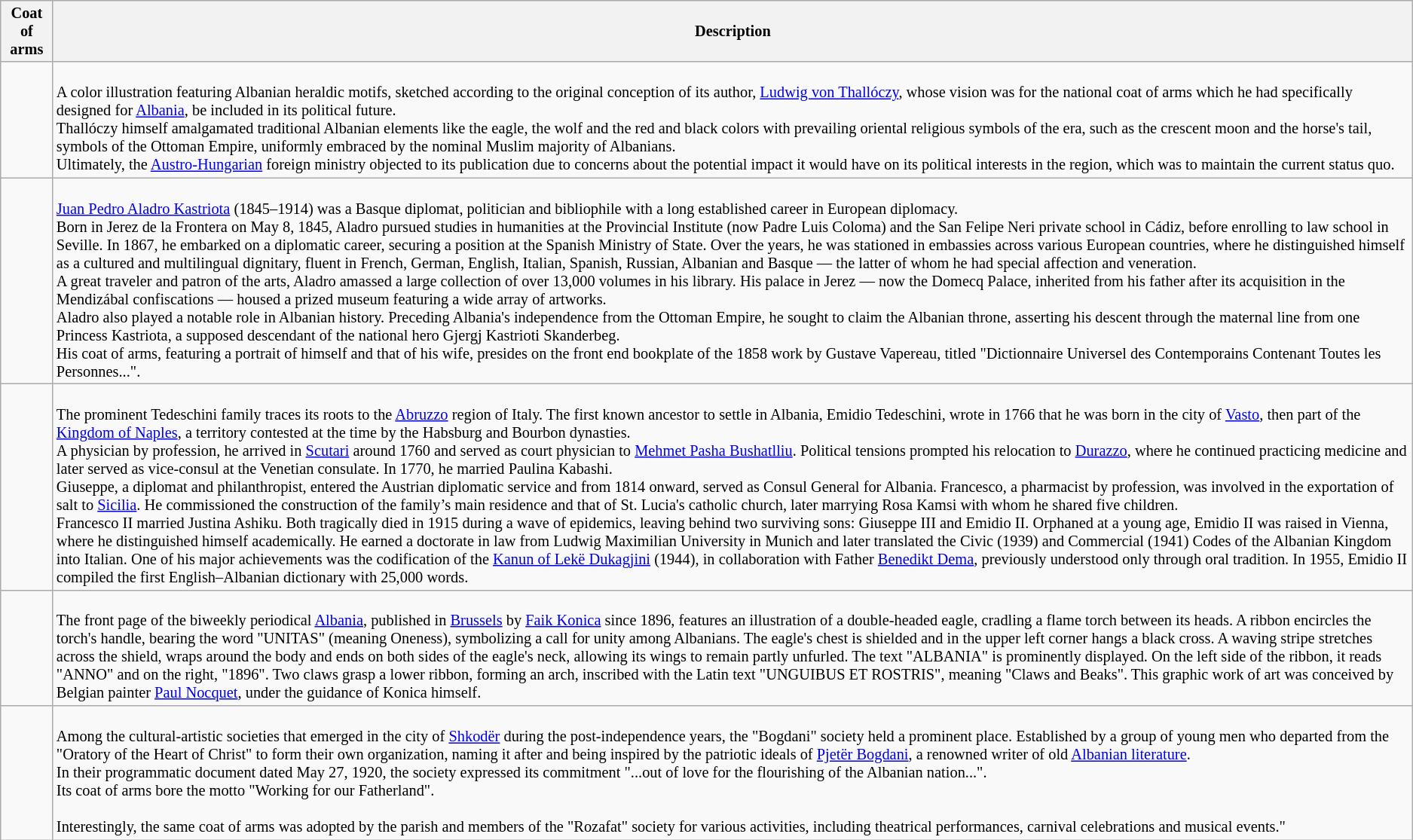<table class="wikitable" style="font-size:85%;">
<tr>
<th>Coat of arms</th>
<th>Description</th>
</tr>
<tr>
<td align="center"></td>
<td><br>A color illustration featuring Albanian heraldic motifs, sketched according to the original conception of its author, <a href='#'>Ludwig von Thallóczy</a>, whose vision was for the national coat of arms which he had specifically designed for <a href='#'>Albania</a>, be included in its political future.<br>Thallóczy himself amalgamated traditional Albanian elements like the eagle, the wolf and the red and black colors with prevailing oriental religious symbols of the era, such as the crescent moon and the horse's tail, symbols of the Ottoman Empire, uniformly embraced by the nominal Muslim majority of Albanians.<br>Ultimately, the <a href='#'>Austro-Hungarian</a> foreign ministry objected to its publication due to concerns about the potential impact it would have on its political interests in the region, which was to maintain the current status quo.<br></td>
</tr>
<tr>
<td align="center"></td>
<td><br><a href='#'>Juan Pedro Aladro Kastriota</a> (1845–1914) was a Basque diplomat, politician and bibliophile with a long established career in European diplomacy.<br>Born in Jerez de la Frontera on May 8, 1845, Aladro pursued studies in humanities at the Provincial Institute (now Padre Luis Coloma) and the San Felipe Neri private school in Cádiz, before enrolling to law school in Seville. In 1867, he embarked on a diplomatic career, securing a position at the Spanish Ministry of State. Over the years, he was stationed in embassies across various European countries, where he distinguished himself as a cultured and multilingual dignitary, fluent in French, German, English, Italian, Spanish, Russian, Albanian and Basque — the latter of whom he had special affection and veneration.<br>A great traveler and patron of the arts, Aladro amassed a large collection of over 13,000 volumes in his library. His palace in Jerez — now the Domecq Palace, inherited from his father after its acquisition in the Mendizábal confiscations — housed a prized museum featuring a wide array of artworks.<br>Aladro also played a notable role in Albanian history. Preceding Albania's independence from the Ottoman Empire, he sought to claim the Albanian throne, asserting his descent through the maternal line from one Princess Kastriota, a supposed descendant of the national hero Gjergj Kastrioti Skanderbeg.<br>His coat of arms, featuring a portrait of himself and that of his wife, presides on the front end bookplate of the 1858 work by Gustave Vapereau, titled "Dictionnaire Universel des Contemporains Contenant Toutes les Personnes...".<br></td>
</tr>
<tr>
<td align="center"></td>
<td><br>The prominent Tedeschini family traces its roots to the <a href='#'>Abruzzo</a> region of Italy. The first known ancestor to settle in Albania, Emidio Tedeschini, wrote in 1766 that he was born in the city of <a href='#'>Vasto</a>, then part of the <a href='#'>Kingdom of Naples</a>, a territory contested at the time by the Habsburg and Bourbon dynasties.<br>A physician by profession, he arrived in <a href='#'>Scutari</a> around 1760 and served as court physician to <a href='#'>Mehmet Pasha Bushatlliu</a>. Political tensions prompted his relocation to <a href='#'>Durazzo</a>, where he continued practicing medicine and later served as vice-consul at the Venetian consulate. In 1770, he married Paulina Kabashi.<br>Giuseppe, a diplomat and philanthropist, entered the Austrian diplomatic service and from 1814 onward, served as Consul General for Albania. Francesco, a pharmacist by profession, was involved in the exportation of salt to <a href='#'>Sicilia</a>. He commissioned the construction of the family’s main residence and that of St. Lucia's catholic church, later marrying Rosa Kamsi with whom he shared five children.<br>Francesco II married Justina Ashiku. Both tragically died in 1915 during a wave of epidemics, leaving behind two surviving sons: Giuseppe III and Emidio II. Orphaned at a young age, Emidio II was raised in Vienna, where he distinguished himself academically. He earned a doctorate in law from Ludwig Maximilian University in Munich and later translated the Civic (1939) and Commercial (1941) Codes of the Albanian Kingdom into Italian. One of his major achievements was the codification of the <a href='#'>Kanun of Lekë Dukagjini</a> (1944), in collaboration with Father <a href='#'>Benedikt Dema</a>, previously understood only through oral tradition. In 1955, Emidio II compiled the first English–Albanian dictionary with 25,000 words.<br></td>
</tr>
<tr>
<td align="center"></td>
<td><br>The front page of the biweekly periodical <a href='#'>Albania</a>, published in <a href='#'>Brussels</a> by <a href='#'>Faik Konica</a> since 1896, features an illustration of a double-headed eagle, cradling a flame torch between its heads. A ribbon encircles the torch's handle, bearing the word "UNITAS" (meaning Oneness), symbolizing a call for unity among Albanians. The eagle's chest is shielded and in the upper left corner hangs a black cross. A waving stripe stretches across the shield, wraps around the body and ends on both sides of the eagle's neck, allowing its wings to remain partly unfurled. The text "ALBANIA" is prominently displayed. On the left side of the ribbon, it reads "ANNO" and on the right, "1896". Two claws grasp a lower ribbon, forming an arch, inscribed with the Latin text "UNGUIBUS ET ROSTRIS", meaning "Claws and Beaks". This graphic work of art was conceived by Belgian painter <a href='#'>Paul Nocquet</a>, under the guidance of Konica himself.<br></td>
</tr>
<tr>
<td align="center"></td>
<td><br>Among the cultural-artistic societies that emerged in the city of <a href='#'>Shkodër</a> during the post-independence years, the "Bogdani" society held a prominent place. Established by a group of young men who departed from the "Oratory of the Heart of Christ" to form their own organization, naming it after and being inspired by the patriotic ideals of <a href='#'>Pjetër Bogdani</a>, a renowned writer of old <a href='#'>Albanian literature</a>.<br>In their programmatic document dated May 27, 1920, the society expressed its commitment "...out of love for the flourishing of the Albanian nation...".<br>Its coat of arms bore the motto "Working for our Fatherland".<br><br>Interestingly, the same coat of arms was adopted by the parish and members of the "Rozafat" society for various activities, including theatrical performances, carnival celebrations and musical events."</td>
</tr>
</table>
